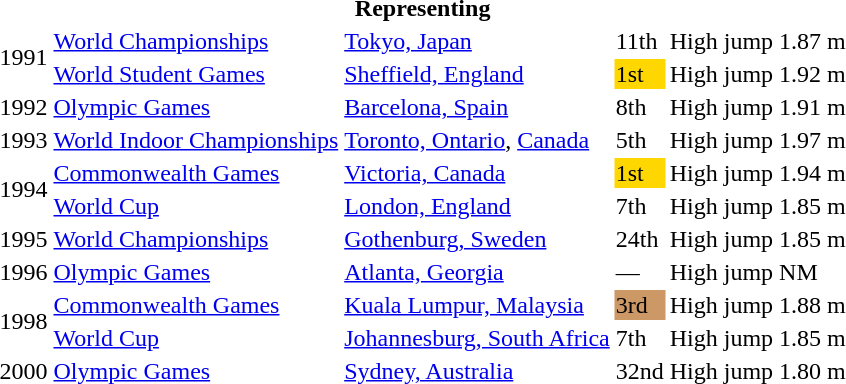<table>
<tr>
<th colspan="6">Representing </th>
</tr>
<tr>
<td rowspan=2>1991</td>
<td><a href='#'>World Championships</a></td>
<td><a href='#'>Tokyo, Japan</a></td>
<td>11th</td>
<td>High jump</td>
<td>1.87 m</td>
</tr>
<tr>
<td><a href='#'>World Student Games</a></td>
<td><a href='#'>Sheffield, England</a></td>
<td bgcolor="gold">1st</td>
<td>High jump</td>
<td>1.92 m</td>
</tr>
<tr>
<td>1992</td>
<td><a href='#'>Olympic Games</a></td>
<td><a href='#'>Barcelona, Spain</a></td>
<td>8th</td>
<td>High jump</td>
<td>1.91 m</td>
</tr>
<tr>
<td>1993</td>
<td><a href='#'>World Indoor Championships</a></td>
<td><a href='#'>Toronto, Ontario</a>, <a href='#'>Canada</a></td>
<td>5th</td>
<td>High jump</td>
<td>1.97 m</td>
</tr>
<tr>
<td rowspan=2>1994</td>
<td><a href='#'>Commonwealth Games</a></td>
<td><a href='#'>Victoria, Canada</a></td>
<td bgcolor="gold">1st</td>
<td>High jump</td>
<td>1.94 m</td>
</tr>
<tr>
<td><a href='#'>World Cup</a></td>
<td><a href='#'>London, England</a></td>
<td>7th</td>
<td>High jump</td>
<td>1.85 m</td>
</tr>
<tr>
<td>1995</td>
<td><a href='#'>World Championships</a></td>
<td><a href='#'>Gothenburg, Sweden</a></td>
<td>24th</td>
<td>High jump</td>
<td>1.85 m</td>
</tr>
<tr>
<td>1996</td>
<td><a href='#'>Olympic Games</a></td>
<td><a href='#'>Atlanta, Georgia</a></td>
<td>—</td>
<td>High jump</td>
<td>NM</td>
</tr>
<tr>
<td rowspan=2>1998</td>
<td><a href='#'>Commonwealth Games</a></td>
<td><a href='#'>Kuala Lumpur, Malaysia</a></td>
<td bgcolor="cc9966">3rd</td>
<td>High jump</td>
<td>1.88 m</td>
</tr>
<tr>
<td><a href='#'>World Cup</a></td>
<td><a href='#'>Johannesburg, South Africa</a></td>
<td>7th</td>
<td>High jump</td>
<td>1.85 m</td>
</tr>
<tr>
<td>2000</td>
<td><a href='#'>Olympic Games</a></td>
<td><a href='#'>Sydney, Australia</a></td>
<td>32nd</td>
<td>High jump</td>
<td>1.80 m</td>
</tr>
</table>
